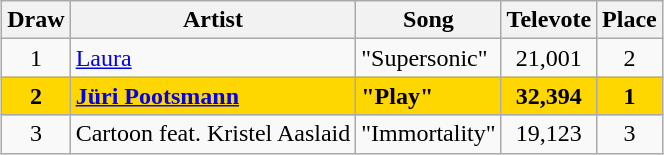<table class="sortable wikitable" style="margin: 1em auto 1em auto; text-align:center">
<tr>
<th>Draw</th>
<th>Artist</th>
<th>Song</th>
<th>Televote</th>
<th>Place</th>
</tr>
<tr>
<td>1</td>
<td align="left"><a href='#'>Laura</a></td>
<td align="left">"Supersonic"</td>
<td>21,001</td>
<td>2</td>
</tr>
<tr style="font-weight:bold; background:gold;">
<td>2</td>
<td align="left"><a href='#'>Jüri Pootsmann</a></td>
<td align="left">"Play"</td>
<td>32,394</td>
<td>1</td>
</tr>
<tr>
<td>3</td>
<td align="left">Cartoon feat. Kristel Aaslaid</td>
<td align="left">"Immortality"</td>
<td>19,123</td>
<td>3</td>
</tr>
</table>
